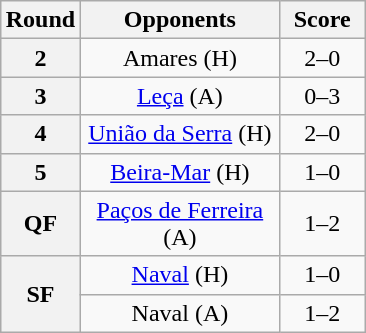<table class="wikitable plainrowheaders" style="text-align:center;margin-left:1em;float:right">
<tr>
<th scope="col" style="width:25px;">Round</th>
<th scope="col" style="width:125px;">Opponents</th>
<th scope="col" style="width:50px;">Score</th>
</tr>
<tr>
<th scope=row style="text-align:center">2</th>
<td>Amares (H)</td>
<td>2–0</td>
</tr>
<tr>
<th scope=row style="text-align:center">3</th>
<td><a href='#'>Leça</a> (A)</td>
<td>0–3</td>
</tr>
<tr>
<th scope=row style="text-align:center">4</th>
<td><a href='#'>União da Serra</a> (H)</td>
<td>2–0</td>
</tr>
<tr>
<th scope=row style="text-align:center">5</th>
<td><a href='#'>Beira-Mar</a> (H)</td>
<td>1–0</td>
</tr>
<tr>
<th scope=row style="text-align:center">QF</th>
<td><a href='#'>Paços de Ferreira</a> (A)</td>
<td>1–2</td>
</tr>
<tr>
<th scope=row style="text-align:center" rowspan="2">SF</th>
<td><a href='#'>Naval</a> (H)</td>
<td>1–0</td>
</tr>
<tr>
<td>Naval (A)</td>
<td>1–2</td>
</tr>
</table>
